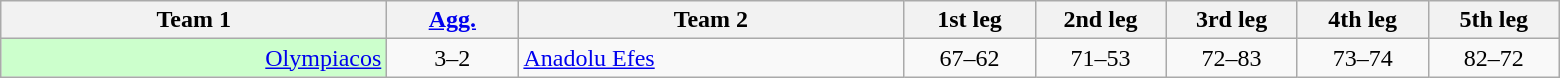<table class=wikitable style="text-align:center">
<tr>
<th width=250>Team 1</th>
<th width=80><a href='#'>Agg.</a></th>
<th width=250>Team 2</th>
<th width=80>1st leg</th>
<th width=80>2nd leg</th>
<th width=80>3rd leg</th>
<th width=80>4th leg</th>
<th width=80>5th leg</th>
</tr>
<tr>
<td style="background: #ccffcc;" align=right><a href='#'>Olympiacos</a> </td>
<td>3–2</td>
<td align=left> <a href='#'>Anadolu Efes</a></td>
<td>67–62</td>
<td>71–53</td>
<td>72–83</td>
<td>73–74</td>
<td>82–72</td>
</tr>
</table>
